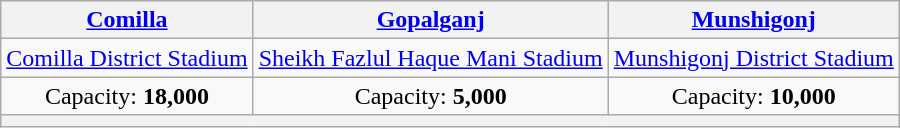<table class="wikitable" style="margin:1em auto; text-align:center;">
<tr>
<th><a href='#'>Comilla</a></th>
<th><a href='#'>Gopalganj</a></th>
<th><a href='#'>Munshigonj</a></th>
</tr>
<tr>
<td><a href='#'>Comilla District Stadium</a></td>
<td><a href='#'>Sheikh Fazlul Haque Mani Stadium</a></td>
<td><a href='#'>Munshigonj District Stadium</a></td>
</tr>
<tr>
<td>Capacity: <strong>18,000</strong></td>
<td>Capacity: <strong>5,000</strong></td>
<td>Capacity: <strong>10,000</strong></td>
</tr>
<tr>
<th colspan=3 rowspan=4 text-align="center"></th>
</tr>
</table>
